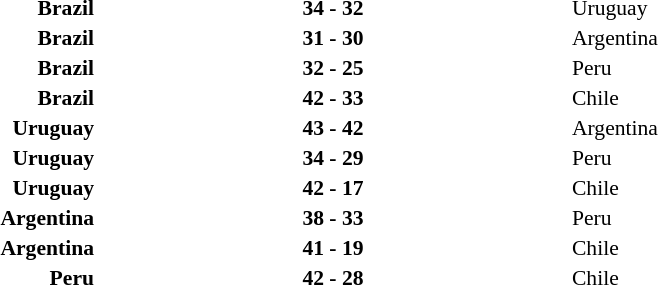<table width=75% cellspacing=1>
<tr>
<th width=25%></th>
<th width=25%></th>
<th width=25%></th>
</tr>
<tr style=font-size:90%>
<td align=right><strong>Brazil</strong></td>
<td align=center><strong>34 - 32</strong></td>
<td>Uruguay</td>
</tr>
<tr style=font-size:90%>
<td align=right><strong>Brazil</strong></td>
<td align=center><strong>31 - 30</strong></td>
<td>Argentina</td>
</tr>
<tr style=font-size:90%>
<td align=right><strong>Brazil</strong></td>
<td align=center><strong>32 - 25</strong></td>
<td>Peru</td>
</tr>
<tr style=font-size:90%>
<td align=right><strong>Brazil</strong></td>
<td align=center><strong>42 - 33</strong></td>
<td>Chile</td>
</tr>
<tr style=font-size:90%>
<td align=right><strong>Uruguay</strong></td>
<td align=center><strong>43 - 42</strong></td>
<td>Argentina</td>
</tr>
<tr style=font-size:90%>
<td align=right><strong>Uruguay</strong></td>
<td align=center><strong>34 - 29</strong></td>
<td>Peru</td>
</tr>
<tr style=font-size:90%>
<td align=right><strong>Uruguay</strong></td>
<td align=center><strong>42 - 17</strong></td>
<td>Chile</td>
</tr>
<tr style=font-size:90%>
<td align=right><strong>Argentina</strong></td>
<td align=center><strong>38 - 33</strong></td>
<td>Peru</td>
</tr>
<tr style=font-size:90%>
<td align=right><strong>Argentina</strong></td>
<td align=center><strong>41 - 19</strong></td>
<td>Chile</td>
</tr>
<tr style=font-size:90%>
<td align=right><strong>Peru</strong></td>
<td align=center><strong>42 - 28</strong></td>
<td>Chile</td>
</tr>
</table>
